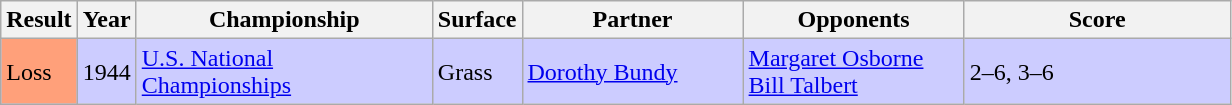<table class="sortable wikitable">
<tr>
<th style="width:40px">Result</th>
<th style="width:30px">Year</th>
<th style="width:190px">Championship</th>
<th style="width:50px">Surface</th>
<th style="width:140px">Partner</th>
<th style="width:140px">Opponents</th>
<th style="width:170px" class="unsortable">Score</th>
</tr>
<tr style="background:#ccf;">
<td style="background:#ffa07a;">Loss</td>
<td>1944</td>
<td><a href='#'>U.S. National Championships</a></td>
<td>Grass</td>
<td> <a href='#'>Dorothy Bundy</a></td>
<td> <a href='#'>Margaret Osborne</a> <br>  <a href='#'>Bill Talbert</a></td>
<td>2–6, 3–6</td>
</tr>
</table>
